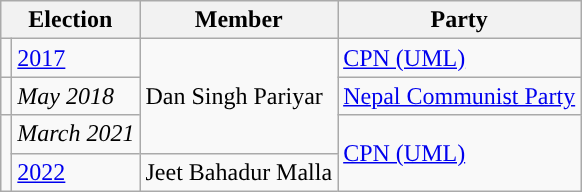<table class="wikitable">
<tr>
<th colspan="2">Election</th>
<th>Member</th>
<th>Party</th>
</tr>
<tr>
<td style="color:inherit;background:"></td>
<td><a href='#'>2017</a></td>
<td rowspan="3">Dan Singh Pariyar</td>
<td><a href='#'>CPN (UML)</a></td>
</tr>
<tr>
<td style="color:inherit;background:"></td>
<td><em>May 2018</em></td>
<td><a href='#'>Nepal Communist Party</a></td>
</tr>
<tr>
<td rowspan="2" style="color:inherit;background:"></td>
<td><em>March 2021</em></td>
<td rowspan="2"><a href='#'>CPN (UML)</a></td>
</tr>
<tr>
<td><a href='#'>2022</a></td>
<td>Jeet Bahadur Malla</td>
</tr>
</table>
